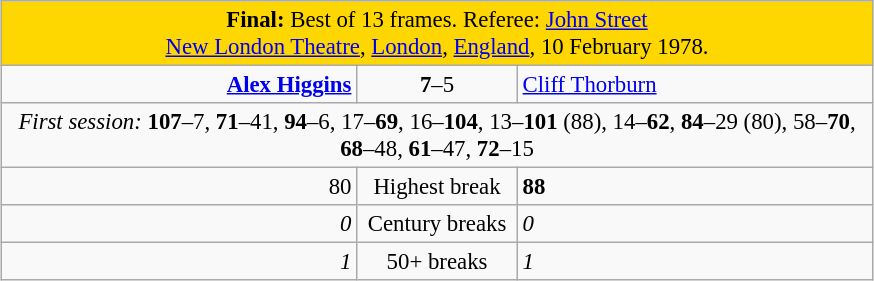<table class="wikitable" style="font-size: 95%; margin: 1em auto 1em auto;">
<tr>
<td colspan="3" align="center" bgcolor="#ffd700"><strong>Final:</strong> Best of 13 frames. Referee: <a href='#'>John Street</a><br><a href='#'>New London Theatre</a>, <a href='#'>London</a>, <a href='#'>England</a>, 10 February 1978.</td>
</tr>
<tr>
<td width="230" align="right"><strong><a href='#'>Alex Higgins</a></strong><br></td>
<td width="100" align="center"><strong>7</strong>–5</td>
<td width="230"><a href='#'>Cliff Thorburn</a><br></td>
</tr>
<tr>
<td colspan="3" align="center" style="font-size: 100%"><em>First session:</em> <strong>107</strong>–7, <strong>71</strong>–41, <strong>94</strong>–6, 17–<strong>69</strong>, 16–<strong>104</strong>, 13–<strong>101</strong> (88), 14–<strong>62</strong>, <strong>84</strong>–29 (80), 58–<strong>70</strong>, <strong>68</strong>–48, <strong>61</strong>–47, <strong>72</strong>–15</td>
</tr>
<tr>
<td align="right">80</td>
<td align="center">Highest break</td>
<td><strong>88</strong></td>
</tr>
<tr>
<td align="right"><em>0</em></td>
<td align="center">Century breaks</td>
<td><em>0</em></td>
</tr>
<tr>
<td align="right"><em>1</em></td>
<td align="center">50+ breaks</td>
<td><em>1</em></td>
</tr>
</table>
